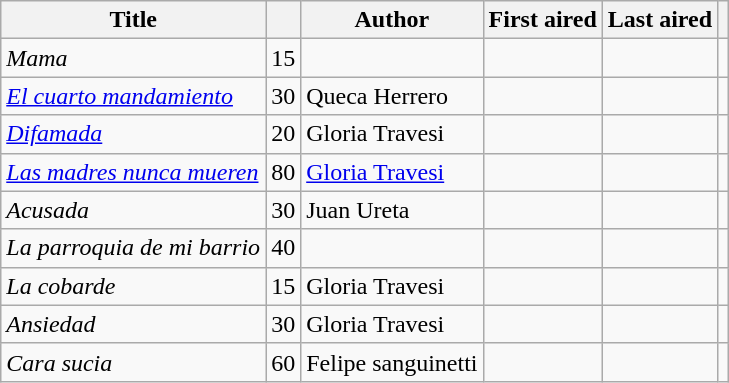<table class="wikitable sortable">
<tr>
<th>Title</th>
<th></th>
<th>Author</th>
<th>First aired</th>
<th>Last aired</th>
<th></th>
</tr>
<tr>
<td><em>Mama</em></td>
<td>15</td>
<td></td>
<td></td>
<td></td>
<td></td>
</tr>
<tr>
<td><em><a href='#'>El cuarto mandamiento</a></em></td>
<td>30</td>
<td>Queca Herrero</td>
<td></td>
<td></td>
<td></td>
</tr>
<tr>
<td><em><a href='#'>Difamada</a></em></td>
<td>20</td>
<td>Gloria Travesi</td>
<td></td>
<td></td>
<td></td>
</tr>
<tr>
<td><em><a href='#'>Las madres nunca mueren</a></em></td>
<td>80</td>
<td><a href='#'>Gloria Travesi</a></td>
<td></td>
<td></td>
<td></td>
</tr>
<tr>
<td><em>Acusada</em></td>
<td>30</td>
<td>Juan Ureta</td>
<td></td>
<td></td>
<td></td>
</tr>
<tr>
<td><em>La parroquia de mi barrio</em></td>
<td>40</td>
<td></td>
<td></td>
<td></td>
<td></td>
</tr>
<tr>
<td><em>La cobarde</em></td>
<td>15</td>
<td>Gloria Travesi</td>
<td></td>
<td></td>
<td></td>
</tr>
<tr>
<td><em>Ansiedad</em></td>
<td>30</td>
<td>Gloria Travesi</td>
<td></td>
<td></td>
<td></td>
</tr>
<tr>
<td><em> Cara sucia </em></td>
<td>60</td>
<td>Felipe sanguinetti</td>
<td></td>
<td></td>
<td></td>
</tr>
</table>
